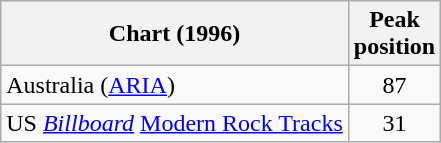<table class="wikitable">
<tr>
<th>Chart (1996)</th>
<th>Peak<br>position</th>
</tr>
<tr>
<td>Australia (<a href='#'>ARIA</a>)</td>
<td style="text-align:center;">87</td>
</tr>
<tr>
<td>US <em><a href='#'>Billboard</a></em> <a href='#'>Modern Rock Tracks</a></td>
<td style="text-align:center;">31</td>
</tr>
</table>
